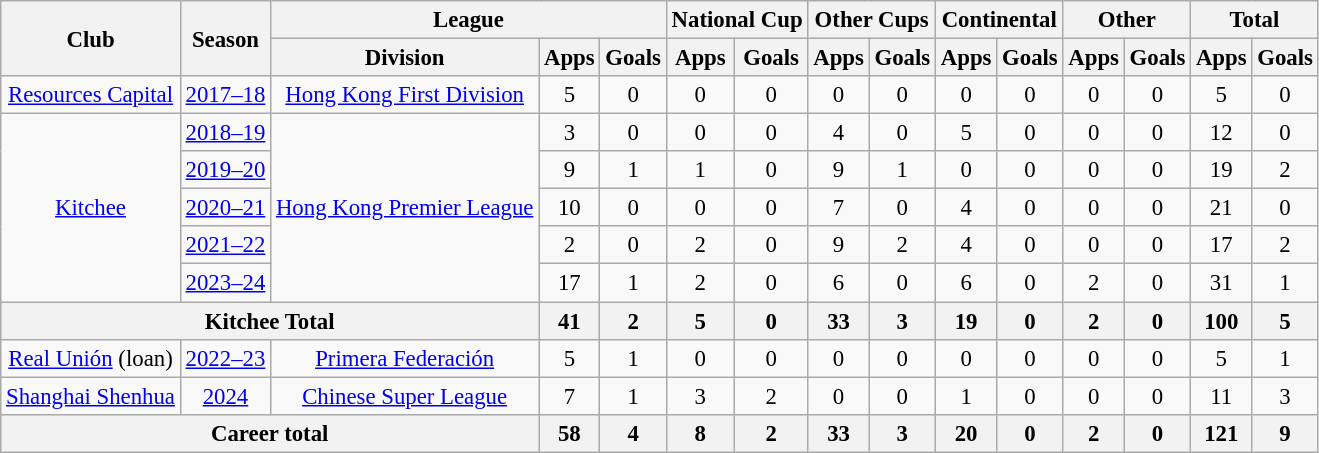<table class="wikitable" style="font-size:95%; text-align: center">
<tr>
<th rowspan="2">Club</th>
<th rowspan="2">Season</th>
<th colspan="3">League</th>
<th colspan="2">National Cup</th>
<th colspan="2">Other Cups</th>
<th colspan="2">Continental</th>
<th colspan="2">Other</th>
<th colspan="2">Total</th>
</tr>
<tr>
<th>Division</th>
<th>Apps</th>
<th>Goals</th>
<th>Apps</th>
<th>Goals</th>
<th>Apps</th>
<th>Goals</th>
<th>Apps</th>
<th>Goals</th>
<th>Apps</th>
<th>Goals</th>
<th>Apps</th>
<th>Goals</th>
</tr>
<tr>
<td><a href='#'>Resources Capital</a></td>
<td><a href='#'>2017–18</a></td>
<td><a href='#'>Hong Kong First Division</a></td>
<td>5</td>
<td>0</td>
<td>0</td>
<td>0</td>
<td>0</td>
<td>0</td>
<td>0</td>
<td>0</td>
<td>0</td>
<td>0</td>
<td>5</td>
<td>0</td>
</tr>
<tr>
<td rowspan="5"><a href='#'>Kitchee</a></td>
<td><a href='#'>2018–19</a></td>
<td rowspan="5"><a href='#'>Hong Kong Premier League</a></td>
<td>3</td>
<td>0</td>
<td>0</td>
<td>0</td>
<td>4</td>
<td>0</td>
<td>5</td>
<td>0</td>
<td>0</td>
<td>0</td>
<td>12</td>
<td>0</td>
</tr>
<tr>
<td><a href='#'>2019–20</a></td>
<td>9</td>
<td>1</td>
<td>1</td>
<td>0</td>
<td>9</td>
<td>1</td>
<td>0</td>
<td>0</td>
<td>0</td>
<td>0</td>
<td>19</td>
<td>2</td>
</tr>
<tr>
<td><a href='#'>2020–21</a></td>
<td>10</td>
<td>0</td>
<td>0</td>
<td>0</td>
<td>7</td>
<td>0</td>
<td>4</td>
<td>0</td>
<td>0</td>
<td>0</td>
<td>21</td>
<td>0</td>
</tr>
<tr>
<td><a href='#'>2021–22</a></td>
<td>2</td>
<td>0</td>
<td>2</td>
<td>0</td>
<td>9</td>
<td>2</td>
<td>4</td>
<td>0</td>
<td>0</td>
<td>0</td>
<td>17</td>
<td>2</td>
</tr>
<tr>
<td><a href='#'>2023–24</a></td>
<td>17</td>
<td>1</td>
<td>2</td>
<td>0</td>
<td>6</td>
<td>0</td>
<td>6</td>
<td>0</td>
<td>2</td>
<td>0</td>
<td>31</td>
<td>1</td>
</tr>
<tr>
<th colspan="3"><strong>Kitchee Total</strong></th>
<th>41</th>
<th>2</th>
<th>5</th>
<th>0</th>
<th>33</th>
<th>3</th>
<th>19</th>
<th>0</th>
<th>2</th>
<th>0</th>
<th>100</th>
<th>5</th>
</tr>
<tr>
<td><a href='#'>Real Unión</a> (loan)</td>
<td><a href='#'>2022–23</a></td>
<td><a href='#'>Primera Federación</a></td>
<td>5</td>
<td>1</td>
<td>0</td>
<td>0</td>
<td>0</td>
<td>0</td>
<td>0</td>
<td>0</td>
<td>0</td>
<td>0</td>
<td>5</td>
<td>1</td>
</tr>
<tr>
<td><a href='#'>Shanghai Shenhua</a></td>
<td><a href='#'>2024</a></td>
<td><a href='#'>Chinese Super League</a></td>
<td>7</td>
<td>1</td>
<td>3</td>
<td>2</td>
<td>0</td>
<td>0</td>
<td>1</td>
<td>0</td>
<td>0</td>
<td>0</td>
<td>11</td>
<td>3</td>
</tr>
<tr>
<th colspan="3"><strong>Career total</strong></th>
<th>58</th>
<th>4</th>
<th>8</th>
<th>2</th>
<th>33</th>
<th>3</th>
<th>20</th>
<th>0</th>
<th>2</th>
<th>0</th>
<th>121</th>
<th>9</th>
</tr>
</table>
